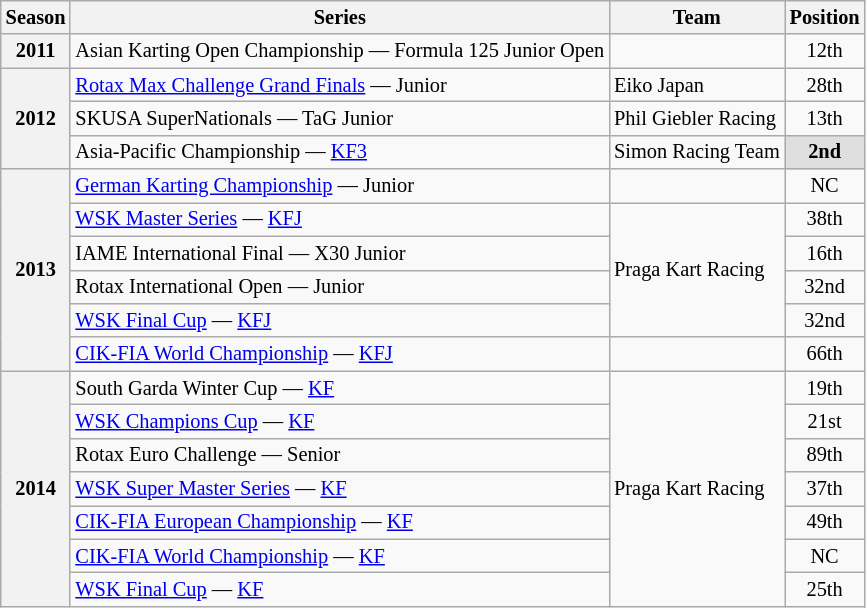<table class="wikitable" style="font-size: 85%; text-align:center">
<tr>
<th>Season</th>
<th>Series</th>
<th>Team</th>
<th>Position</th>
</tr>
<tr>
<th>2011</th>
<td align="left">Asian Karting Open Championship — Formula 125 Junior Open</td>
<td align="left"></td>
<td>12th</td>
</tr>
<tr>
<th rowspan="3">2012</th>
<td align="left"><a href='#'>Rotax Max Challenge Grand Finals</a> — Junior</td>
<td align="left">Eiko Japan</td>
<td>28th</td>
</tr>
<tr>
<td align="left">SKUSA SuperNationals — TaG Junior</td>
<td align="left">Phil Giebler Racing</td>
<td>13th</td>
</tr>
<tr>
<td align="left">Asia-Pacific Championship — <a href='#'>KF3</a></td>
<td align="left">Simon Racing Team</td>
<td style="background:#DFDFDF;"><strong>2nd</strong></td>
</tr>
<tr>
<th rowspan="6">2013</th>
<td align="left"><a href='#'>German Karting Championship</a> — Junior</td>
<td align="left"></td>
<td>NC</td>
</tr>
<tr>
<td align="left"><a href='#'>WSK Master Series</a> — <a href='#'>KFJ</a></td>
<td rowspan="4"  align="left">Praga Kart Racing</td>
<td>38th</td>
</tr>
<tr>
<td align="left">IAME International Final — X30 Junior</td>
<td>16th</td>
</tr>
<tr>
<td align="left">Rotax International Open — Junior</td>
<td>32nd</td>
</tr>
<tr>
<td align="left"><a href='#'>WSK Final Cup</a> — <a href='#'>KFJ</a></td>
<td>32nd</td>
</tr>
<tr>
<td align="left"><a href='#'>CIK-FIA World Championship</a> — <a href='#'>KFJ</a></td>
<td align="left"></td>
<td>66th</td>
</tr>
<tr>
<th rowspan="7">2014</th>
<td align="left">South Garda Winter Cup — <a href='#'>KF</a></td>
<td rowspan="7" align="left">Praga Kart Racing</td>
<td>19th</td>
</tr>
<tr>
<td align="left"><a href='#'>WSK Champions Cup</a> — <a href='#'>KF</a></td>
<td>21st</td>
</tr>
<tr>
<td align="left">Rotax Euro Challenge — Senior</td>
<td>89th</td>
</tr>
<tr>
<td align="left"><a href='#'>WSK Super Master Series</a> — <a href='#'>KF</a></td>
<td>37th</td>
</tr>
<tr>
<td align="left"><a href='#'>CIK-FIA European Championship</a> — <a href='#'>KF</a></td>
<td>49th</td>
</tr>
<tr>
<td align="left"><a href='#'>CIK-FIA World Championship</a> — <a href='#'>KF</a></td>
<td>NC</td>
</tr>
<tr>
<td align="left"><a href='#'>WSK Final Cup</a> — <a href='#'>KF</a></td>
<td>25th</td>
</tr>
</table>
